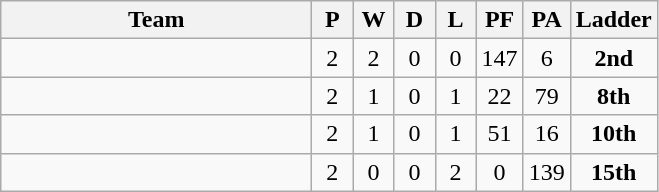<table class="wikitable" style="text-align: center;">
<tr>
<th width="200" bgcolor="#efefef">Team</th>
<th width="20" bgcolor="#efefef">P</th>
<th width="20" bgcolor="#efefef">W</th>
<th width="20" bgcolor="#efefef">D</th>
<th width="20" bgcolor="#efefef">L</th>
<th width="20" bgcolor="#efefef">PF</th>
<th width="20" bgcolor="#efefef">PA</th>
<th width="20" bgcolor="#efefef">Ladder</th>
</tr>
<tr>
<td align="left"></td>
<td>2</td>
<td>2</td>
<td>0</td>
<td>0</td>
<td>147</td>
<td>6</td>
<td><strong>2nd</strong></td>
</tr>
<tr>
<td align="left"></td>
<td>2</td>
<td>1</td>
<td>0</td>
<td>1</td>
<td>22</td>
<td>79</td>
<td><strong>8th</strong></td>
</tr>
<tr>
<td align="left"></td>
<td>2</td>
<td>1</td>
<td>0</td>
<td>1</td>
<td>51</td>
<td>16</td>
<td><strong>10th</strong></td>
</tr>
<tr>
<td align="left"></td>
<td>2</td>
<td>0</td>
<td>0</td>
<td>2</td>
<td>0</td>
<td>139</td>
<td><strong>15th</strong></td>
</tr>
</table>
